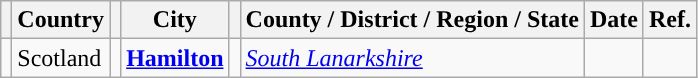<table class="wikitable">
<tr +>
<th style="background:"></th>
<th style="height:17px; background: width:120px;"><span>Country</span></th>
<th style="background:"></th>
<th style="background:  width:130px;"><span> City</span></th>
<th style="background:"></th>
<th style="background: width:110px;"><span> County / District / Region / State</span></th>
<th style="background: width:40px;"><span> Date</span></th>
<th style="background: width:40px;"><span> Ref.</span></th>
</tr>
<tr>
<td Colspan=1></td>
<td Colspan=1>Scotland</td>
<td Colspan=1></td>
<td Colspan=1><strong><a href='#'>Hamilton</a></strong></td>
<td Colspan=1></td>
<td Colspan=1><em><a href='#'>South Lanarkshire</a></em></td>
<td Colspan=1></td>
<td Colspan=1></td>
</tr>
</table>
